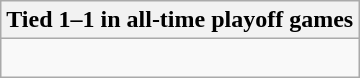<table class="wikitable collapsible collapsed">
<tr>
<th>Tied 1–1 in all-time playoff games</th>
</tr>
<tr>
<td><br>
</td>
</tr>
</table>
